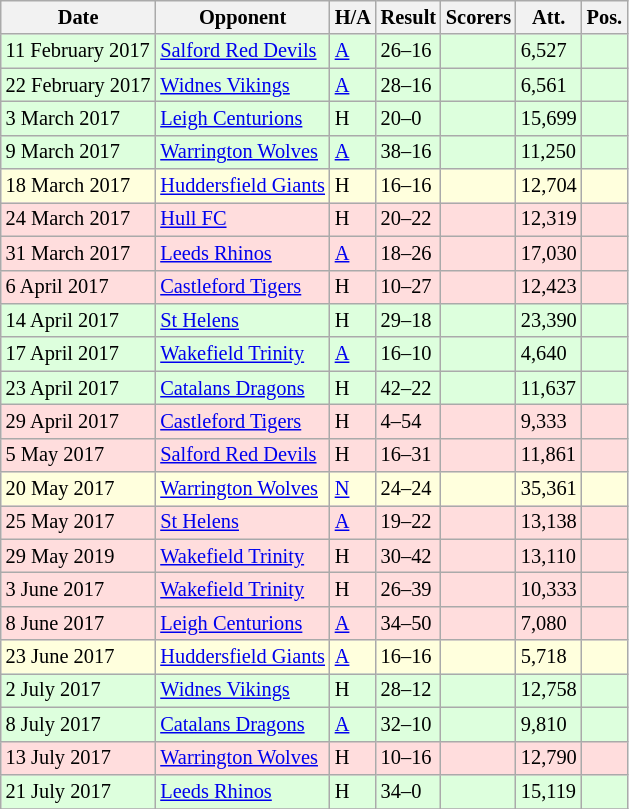<table class="wikitable" style="font-size:85%;">
<tr>
<th>Date</th>
<th>Opponent</th>
<th>H/A</th>
<th>Result</th>
<th>Scorers</th>
<th>Att.</th>
<th>Pos.</th>
</tr>
<tr style="background:#ddffdd;">
<td>11 February 2017</td>
<td> <a href='#'>Salford Red Devils</a></td>
<td><a href='#'>A</a></td>
<td>26–16</td>
<td></td>
<td>6,527</td>
<td></td>
</tr>
<tr style="background:#ddffdd;">
<td>22 February 2017</td>
<td> <a href='#'>Widnes Vikings</a></td>
<td><a href='#'>A</a></td>
<td>28–16</td>
<td></td>
<td>6,561</td>
<td></td>
</tr>
<tr style="background:#ddffdd;">
<td>3 March 2017</td>
<td> <a href='#'>Leigh Centurions</a></td>
<td>H</td>
<td>20–0</td>
<td></td>
<td>15,699</td>
<td></td>
</tr>
<tr style="background:#ddffdd;">
<td>9 March 2017</td>
<td> <a href='#'>Warrington Wolves</a></td>
<td><a href='#'>A</a></td>
<td>38–16</td>
<td></td>
<td>11,250</td>
<td></td>
</tr>
<tr style="background:#ffffdd;">
<td>18 March 2017</td>
<td> <a href='#'>Huddersfield Giants</a></td>
<td>H</td>
<td>16–16</td>
<td></td>
<td>12,704</td>
<td></td>
</tr>
<tr style="background:#ffdddd;">
<td>24 March 2017</td>
<td> <a href='#'>Hull FC</a></td>
<td>H</td>
<td>20–22</td>
<td></td>
<td>12,319</td>
<td></td>
</tr>
<tr style="background:#ffdddd;">
<td>31 March 2017</td>
<td> <a href='#'>Leeds Rhinos</a></td>
<td><a href='#'>A</a></td>
<td>18–26</td>
<td></td>
<td>17,030</td>
<td></td>
</tr>
<tr style="background:#ffdddd;">
<td>6 April 2017</td>
<td> <a href='#'>Castleford Tigers</a></td>
<td>H</td>
<td>10–27</td>
<td></td>
<td>12,423</td>
<td></td>
</tr>
<tr style="background:#ddffdd;">
<td>14 April 2017</td>
<td> <a href='#'>St Helens</a></td>
<td>H</td>
<td>29–18</td>
<td></td>
<td>23,390</td>
<td></td>
</tr>
<tr style="background:#ddffdd;">
<td>17 April 2017</td>
<td> <a href='#'>Wakefield Trinity</a></td>
<td><a href='#'>A</a></td>
<td>16–10</td>
<td></td>
<td>4,640</td>
<td></td>
</tr>
<tr style="background:#ddffdd;">
<td>23 April 2017</td>
<td> <a href='#'>Catalans Dragons</a></td>
<td>H</td>
<td>42–22</td>
<td></td>
<td>11,637</td>
<td></td>
</tr>
<tr style="background:#ffdddd;">
<td>29 April 2017</td>
<td> <a href='#'>Castleford Tigers</a></td>
<td>H</td>
<td>4–54</td>
<td></td>
<td>9,333</td>
<td></td>
</tr>
<tr style="background:#ffdddd;">
<td>5 May 2017</td>
<td> <a href='#'>Salford Red Devils</a></td>
<td>H</td>
<td>16–31</td>
<td></td>
<td>11,861</td>
<td></td>
</tr>
<tr style="background:#ffffdd;">
<td>20 May 2017</td>
<td> <a href='#'>Warrington Wolves</a></td>
<td><a href='#'>N</a></td>
<td>24–24</td>
<td></td>
<td>35,361</td>
<td></td>
</tr>
<tr style="background:#ffdddd;">
<td>25 May 2017</td>
<td> <a href='#'>St Helens</a></td>
<td><a href='#'>A</a></td>
<td>19–22</td>
<td></td>
<td>13,138</td>
<td></td>
</tr>
<tr style="background:#ffdddd;">
<td>29 May 2019</td>
<td> <a href='#'>Wakefield Trinity</a></td>
<td>H</td>
<td>30–42</td>
<td></td>
<td>13,110</td>
<td></td>
</tr>
<tr style="background:#ffdddd;">
<td>3 June 2017</td>
<td> <a href='#'>Wakefield Trinity</a></td>
<td>H</td>
<td>26–39</td>
<td></td>
<td>10,333</td>
<td></td>
</tr>
<tr style="background:#ffdddd;">
<td>8 June 2017</td>
<td> <a href='#'>Leigh Centurions</a></td>
<td><a href='#'>A</a></td>
<td>34–50</td>
<td></td>
<td>7,080</td>
<td></td>
</tr>
<tr style="background:#ffffdd;">
<td>23 June 2017</td>
<td> <a href='#'>Huddersfield Giants</a></td>
<td><a href='#'>A</a></td>
<td>16–16</td>
<td></td>
<td>5,718</td>
<td></td>
</tr>
<tr style="background:#ddffdd;">
<td>2 July 2017</td>
<td> <a href='#'>Widnes Vikings</a></td>
<td>H</td>
<td>28–12</td>
<td></td>
<td>12,758</td>
<td></td>
</tr>
<tr style="background:#ddffdd;">
<td>8 July 2017</td>
<td> <a href='#'>Catalans Dragons</a></td>
<td><a href='#'>A</a></td>
<td>32–10</td>
<td></td>
<td>9,810</td>
<td></td>
</tr>
<tr style="background:#ffdddd;">
<td>13 July 2017</td>
<td> <a href='#'>Warrington Wolves</a></td>
<td>H</td>
<td>10–16</td>
<td></td>
<td>12,790</td>
<td></td>
</tr>
<tr style="background:#ddffdd;">
<td>21 July 2017</td>
<td> <a href='#'>Leeds Rhinos</a></td>
<td>H</td>
<td>34–0</td>
<td></td>
<td>15,119</td>
<td></td>
</tr>
<tr>
</tr>
</table>
